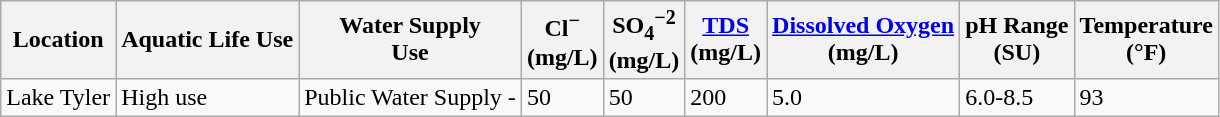<table class="wikitable">
<tr>
<th>Location</th>
<th>Aquatic Life Use</th>
<th>Water Supply<br>Use</th>
<th>Cl<sup>−</sup><br>(mg/L)</th>
<th>SO<sub>4</sub><sup>−2</sup><br>(mg/L)</th>
<th><a href='#'>TDS</a><br>(mg/L)</th>
<th><a href='#'>Dissolved Oxygen</a><br>(mg/L)</th>
<th>pH Range<br>(SU)</th>
<th>Temperature<br>(°F)</th>
</tr>
<tr>
<td>Lake Tyler</td>
<td>High use</td>
<td>Public Water Supply -<br></td>
<td>50</td>
<td>50</td>
<td>200</td>
<td>5.0</td>
<td>6.0-8.5</td>
<td>93</td>
</tr>
</table>
